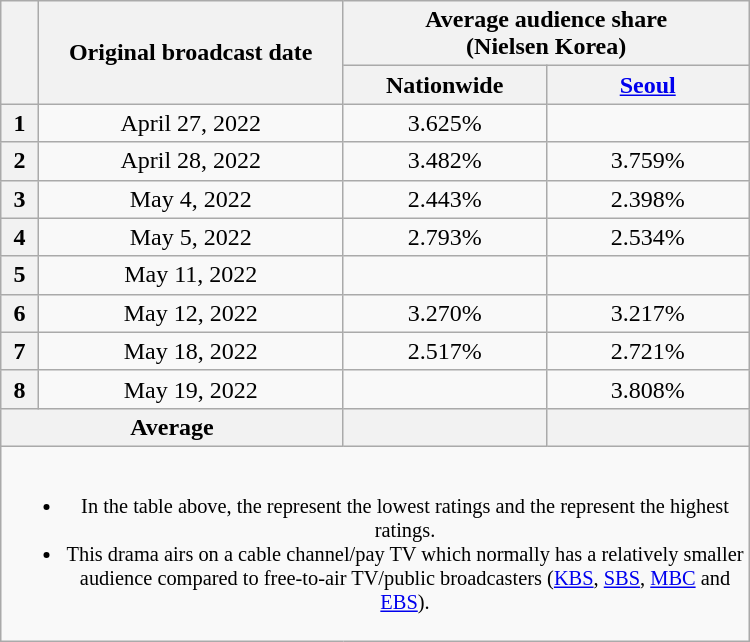<table class="wikitable" style="margin-left:auto; margin-right:auto; width:500px; text-align:center">
<tr>
<th scope="col" rowspan="2"></th>
<th scope="col" rowspan="2">Original broadcast date</th>
<th scope="col" colspan="2">Average audience share<br>(Nielsen Korea)</th>
</tr>
<tr>
<th scope="col" style="width:8em">Nationwide</th>
<th scope="col" style="width:8em"><a href='#'>Seoul</a></th>
</tr>
<tr>
<th scope="col">1</th>
<td>April 27, 2022</td>
<td>3.625% </td>
<td><strong></strong> </td>
</tr>
<tr>
<th scope="col">2</th>
<td>April 28, 2022</td>
<td>3.482% </td>
<td>3.759% </td>
</tr>
<tr>
<th scope="col">3</th>
<td>May 4, 2022</td>
<td>2.443% </td>
<td>2.398% </td>
</tr>
<tr>
<th scope="col">4</th>
<td>May 5, 2022</td>
<td>2.793% </td>
<td>2.534% </td>
</tr>
<tr>
<th scope="col">5</th>
<td>May 11, 2022</td>
<td><strong></strong> </td>
<td><strong></strong> </td>
</tr>
<tr>
<th scope="col">6</th>
<td>May 12, 2022</td>
<td>3.270% </td>
<td>3.217% </td>
</tr>
<tr>
<th scope="col">7</th>
<td>May 18, 2022</td>
<td>2.517% </td>
<td>2.721% </td>
</tr>
<tr>
<th scope="col">8</th>
<td>May 19, 2022</td>
<td><strong></strong> </td>
<td>3.808% </td>
</tr>
<tr>
<th scope="col" colspan="2">Average</th>
<th scope="col"></th>
<th scope="col"></th>
</tr>
<tr>
<td colspan="4" style="font-size:85%"><br><ul><li>In the table above, the <strong></strong> represent the lowest ratings and the <strong></strong> represent the highest ratings.</li><li>This drama airs on a cable channel/pay TV which normally has a relatively smaller audience compared to free-to-air TV/public broadcasters (<a href='#'>KBS</a>, <a href='#'>SBS</a>, <a href='#'>MBC</a> and <a href='#'>EBS</a>).</li></ul></td>
</tr>
</table>
